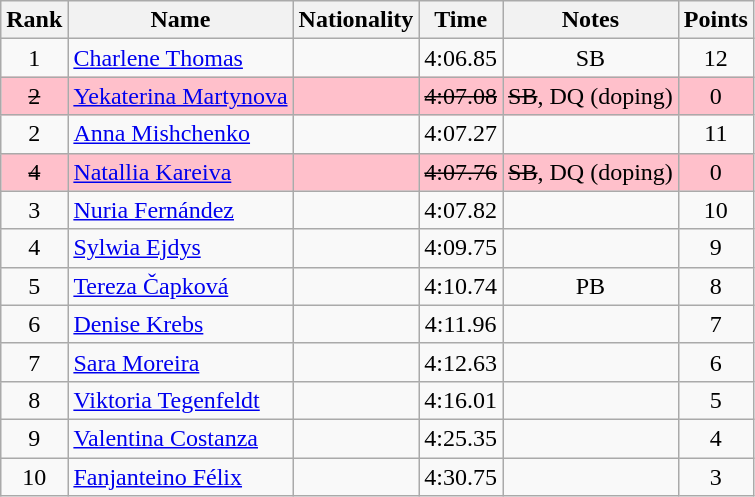<table class="wikitable sortable" style="text-align:center">
<tr>
<th>Rank</th>
<th>Name</th>
<th>Nationality</th>
<th>Time</th>
<th>Notes</th>
<th>Points</th>
</tr>
<tr>
<td>1</td>
<td align=left><a href='#'>Charlene Thomas</a></td>
<td align=left></td>
<td>4:06.85</td>
<td>SB</td>
<td>12</td>
</tr>
<tr bgcolor=pink>
<td><s>2 </s></td>
<td align=left><a href='#'>Yekaterina Martynova</a></td>
<td align=left></td>
<td><s>4:07.08 </s></td>
<td><s>SB</s>, DQ (doping)</td>
<td>0</td>
</tr>
<tr>
<td>2</td>
<td align=left><a href='#'>Anna Mishchenko</a></td>
<td align=left></td>
<td>4:07.27</td>
<td></td>
<td>11</td>
</tr>
<tr bgcolor=pink>
<td><s>4 </s></td>
<td align=left><a href='#'>Natallia Kareiva</a></td>
<td align=left></td>
<td><s>4:07.76 </s></td>
<td><s>SB</s>, DQ (doping)</td>
<td>0</td>
</tr>
<tr>
<td>3</td>
<td align=left><a href='#'>Nuria Fernández</a></td>
<td align=left></td>
<td>4:07.82</td>
<td></td>
<td>10</td>
</tr>
<tr>
<td>4</td>
<td align=left><a href='#'>Sylwia Ejdys</a></td>
<td align=left></td>
<td>4:09.75</td>
<td></td>
<td>9</td>
</tr>
<tr>
<td>5</td>
<td align=left><a href='#'>Tereza Čapková</a></td>
<td align=left></td>
<td>4:10.74</td>
<td>PB</td>
<td>8</td>
</tr>
<tr>
<td>6</td>
<td align=left><a href='#'>Denise Krebs</a></td>
<td align=left></td>
<td>4:11.96</td>
<td></td>
<td>7</td>
</tr>
<tr>
<td>7</td>
<td align=left><a href='#'>Sara Moreira</a></td>
<td align=left></td>
<td>4:12.63</td>
<td></td>
<td>6</td>
</tr>
<tr>
<td>8</td>
<td align=left><a href='#'>Viktoria Tegenfeldt</a></td>
<td align=left></td>
<td>4:16.01</td>
<td></td>
<td>5</td>
</tr>
<tr>
<td>9</td>
<td align=left><a href='#'>Valentina Costanza</a></td>
<td align=left></td>
<td>4:25.35</td>
<td></td>
<td>4</td>
</tr>
<tr>
<td>10</td>
<td align=left><a href='#'>Fanjanteino Félix</a></td>
<td align=left></td>
<td>4:30.75</td>
<td></td>
<td>3</td>
</tr>
</table>
